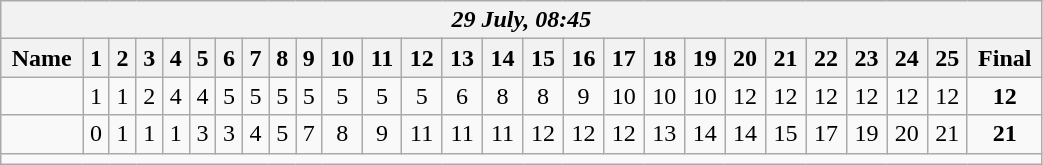<table class=wikitable style="text-align:center; width: 55%">
<tr>
<th colspan=27><em>29 July, 08:45</em></th>
</tr>
<tr>
<th>Name</th>
<th>1</th>
<th>2</th>
<th>3</th>
<th>4</th>
<th>5</th>
<th>6</th>
<th>7</th>
<th>8</th>
<th>9</th>
<th>10</th>
<th>11</th>
<th>12</th>
<th>13</th>
<th>14</th>
<th>15</th>
<th>16</th>
<th>17</th>
<th>18</th>
<th>19</th>
<th>20</th>
<th>21</th>
<th>22</th>
<th>23</th>
<th>24</th>
<th>25</th>
<th>Final</th>
</tr>
<tr>
<td align=left></td>
<td>1</td>
<td>1</td>
<td>2</td>
<td>4</td>
<td>4</td>
<td>5</td>
<td>5</td>
<td>5</td>
<td>5</td>
<td>5</td>
<td>5</td>
<td>5</td>
<td>6</td>
<td>8</td>
<td>8</td>
<td>9</td>
<td>10</td>
<td>10</td>
<td>10</td>
<td>12</td>
<td>12</td>
<td>12</td>
<td>12</td>
<td>12</td>
<td>12</td>
<td><strong>12</strong></td>
</tr>
<tr>
<td align=left><strong></strong></td>
<td>0</td>
<td>1</td>
<td>1</td>
<td>1</td>
<td>3</td>
<td>3</td>
<td>4</td>
<td>5</td>
<td>7</td>
<td>8</td>
<td>9</td>
<td>11</td>
<td>11</td>
<td>11</td>
<td>12</td>
<td>12</td>
<td>12</td>
<td>13</td>
<td>14</td>
<td>14</td>
<td>15</td>
<td>17</td>
<td>19</td>
<td>20</td>
<td>21</td>
<td><strong>21</strong></td>
</tr>
<tr>
<td colspan=27></td>
</tr>
</table>
